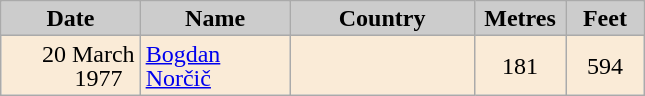<table class="wikitable sortable" style="text-align:left; line-height:16px; width:34%;">
<tr>
<th style="background-color: #ccc;" width="130">Date</th>
<th style="background-color: #ccc;" width="136">Name</th>
<th style="background-color: #ccc;" width="174">Country</th>
<th style="background-color: #ccc;" width="60">Metres</th>
<th style="background-color: #ccc;" width="60">Feet</th>
</tr>
<tr bgcolor=#FAEBD7>
<td align=right>20 March 1977  </td>
<td><a href='#'>Bogdan Norčič</a></td>
<td></td>
<td align=center>181</td>
<td align=center>594</td>
</tr>
</table>
